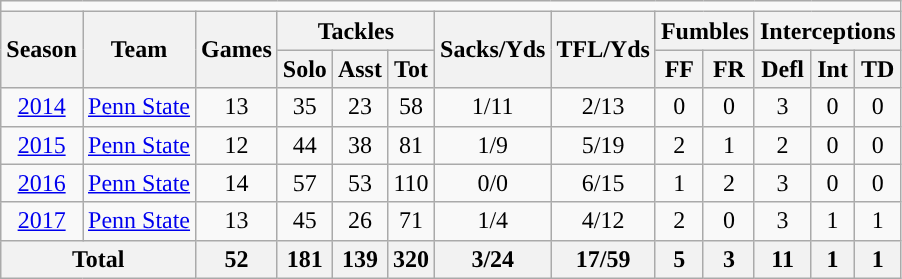<table class="wikitable" style="text-align:center;">
<tr>
<td ! colspan="13"></td>
</tr>
<tr>
<th rowspan="2">Season</th>
<th rowspan="2">Team</th>
<th rowspan="2">Games</th>
<th colspan="3">Tackles</th>
<th rowspan="2">Sacks/Yds</th>
<th rowspan="2">TFL/Yds</th>
<th colspan="2">Fumbles</th>
<th colspan="3">Interceptions</th>
</tr>
<tr>
<th>Solo</th>
<th>Asst</th>
<th>Tot</th>
<th>FF</th>
<th>FR</th>
<th>Defl</th>
<th>Int</th>
<th>TD</th>
</tr>
<tr>
<td><a href='#'>2014</a></td>
<td><a href='#'>Penn State</a></td>
<td>13</td>
<td>35</td>
<td>23</td>
<td>58</td>
<td>1/11</td>
<td>2/13</td>
<td>0</td>
<td>0</td>
<td>3</td>
<td>0</td>
<td>0</td>
</tr>
<tr>
<td><a href='#'>2015</a></td>
<td><a href='#'>Penn State</a></td>
<td>12</td>
<td>44</td>
<td>38</td>
<td>81</td>
<td>1/9</td>
<td>5/19</td>
<td>2</td>
<td>1</td>
<td>2</td>
<td>0</td>
<td>0</td>
</tr>
<tr>
<td><a href='#'>2016</a></td>
<td><a href='#'>Penn State</a></td>
<td>14</td>
<td>57</td>
<td>53</td>
<td>110</td>
<td>0/0</td>
<td>6/15</td>
<td>1</td>
<td>2</td>
<td>3</td>
<td>0</td>
<td>0</td>
</tr>
<tr>
<td><a href='#'>2017</a></td>
<td><a href='#'>Penn State</a></td>
<td>13</td>
<td>45</td>
<td>26</td>
<td>71</td>
<td>1/4</td>
<td>4/12</td>
<td>2</td>
<td>0</td>
<td>3</td>
<td>1</td>
<td>1</td>
</tr>
<tr>
<th colspan="2">Total</th>
<th>52</th>
<th>181</th>
<th>139</th>
<th>320</th>
<th>3/24</th>
<th>17/59</th>
<th>5</th>
<th>3</th>
<th>11</th>
<th>1</th>
<th>1</th>
</tr>
</table>
